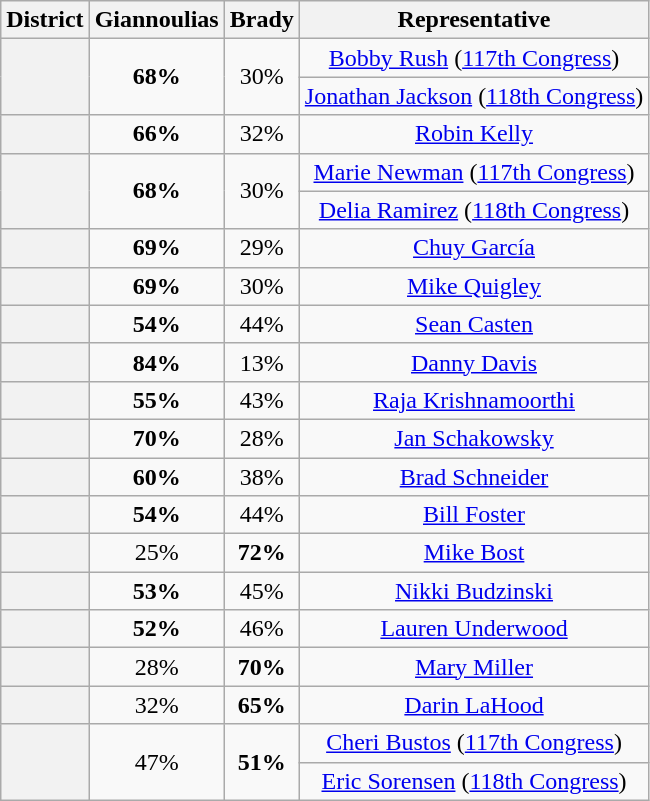<table class="wikitable sortable">
<tr>
<th>District</th>
<th>Giannoulias</th>
<th>Brady</th>
<th>Representative</th>
</tr>
<tr align=center>
<th rowspan=2 ></th>
<td rowspan=2><strong>68%</strong></td>
<td rowspan=2>30%</td>
<td><a href='#'>Bobby Rush</a> (<a href='#'>117th Congress</a>)</td>
</tr>
<tr align=center>
<td><a href='#'>Jonathan Jackson</a> (<a href='#'>118th Congress</a>)</td>
</tr>
<tr align=center>
<th></th>
<td><strong>66%</strong></td>
<td>32%</td>
<td><a href='#'>Robin Kelly</a></td>
</tr>
<tr align=center>
<th rowspan=2 ></th>
<td rowspan=2><strong>68%</strong></td>
<td rowspan=2>30%</td>
<td><a href='#'>Marie Newman</a> (<a href='#'>117th Congress</a>)</td>
</tr>
<tr align=center>
<td><a href='#'>Delia Ramirez</a> (<a href='#'>118th Congress</a>)</td>
</tr>
<tr align=center>
<th></th>
<td><strong>69%</strong></td>
<td>29%</td>
<td><a href='#'>Chuy García</a></td>
</tr>
<tr align=center>
<th></th>
<td><strong>69%</strong></td>
<td>30%</td>
<td><a href='#'>Mike Quigley</a></td>
</tr>
<tr align=center>
<th></th>
<td><strong>54%</strong></td>
<td>44%</td>
<td><a href='#'>Sean Casten</a></td>
</tr>
<tr align=center>
<th></th>
<td><strong>84%</strong></td>
<td>13%</td>
<td><a href='#'>Danny Davis</a></td>
</tr>
<tr align=center>
<th></th>
<td><strong>55%</strong></td>
<td>43%</td>
<td><a href='#'>Raja Krishnamoorthi</a></td>
</tr>
<tr align=center>
<th></th>
<td><strong>70%</strong></td>
<td>28%</td>
<td><a href='#'>Jan Schakowsky</a></td>
</tr>
<tr align=center>
<th></th>
<td><strong>60%</strong></td>
<td>38%</td>
<td><a href='#'>Brad Schneider</a></td>
</tr>
<tr align=center>
<th></th>
<td><strong>54%</strong></td>
<td>44%</td>
<td><a href='#'>Bill Foster</a></td>
</tr>
<tr align=center>
<th></th>
<td>25%</td>
<td><strong>72%</strong></td>
<td><a href='#'>Mike Bost</a></td>
</tr>
<tr align=center>
<th></th>
<td><strong>53%</strong></td>
<td>45%</td>
<td><a href='#'>Nikki Budzinski</a></td>
</tr>
<tr align=center>
<th></th>
<td><strong>52%</strong></td>
<td>46%</td>
<td><a href='#'>Lauren Underwood</a></td>
</tr>
<tr align=center>
<th></th>
<td>28%</td>
<td><strong>70%</strong></td>
<td><a href='#'>Mary Miller</a></td>
</tr>
<tr align=center>
<th></th>
<td>32%</td>
<td><strong>65%</strong></td>
<td><a href='#'>Darin LaHood</a></td>
</tr>
<tr align=center>
<th rowspan=2 ></th>
<td rowspan=2>47%</td>
<td rowspan=2><strong>51%</strong></td>
<td><a href='#'>Cheri Bustos</a> (<a href='#'>117th Congress</a>)</td>
</tr>
<tr align=center>
<td><a href='#'>Eric Sorensen</a> (<a href='#'>118th Congress</a>)</td>
</tr>
</table>
